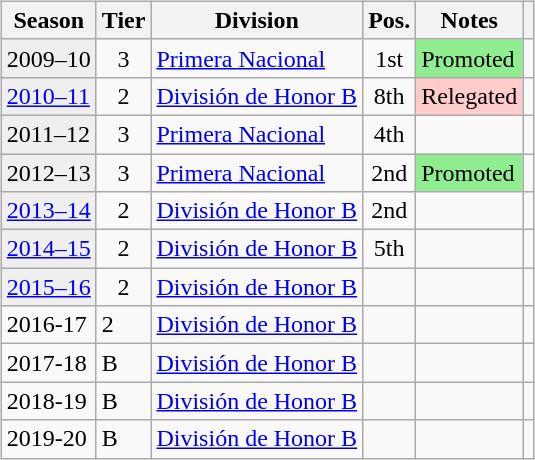<table>
<tr>
<td valign="top" width=0%><br><table class="wikitable">
<tr>
<th>Season</th>
<th>Tier</th>
<th>Division</th>
<th>Pos.</th>
<th>Notes</th>
<th></th>
</tr>
<tr>
<td style="background:#efefef;">2009–10</td>
<td align="center">3</td>
<td><a href='#'>Primera Nacional</a></td>
<td align="center">1st</td>
<td style="background:#90EE90">Promoted</td>
<td></td>
</tr>
<tr>
<td style="background:#efefef;"><a href='#'>2010–11</a></td>
<td align="center">2</td>
<td><a href='#'>División de Honor B</a></td>
<td align="center">8th</td>
<td style="background:#ffcccc">Relegated</td>
<td></td>
</tr>
<tr>
<td style="background:#efefef;">2011–12</td>
<td align="center">3</td>
<td><a href='#'>Primera Nacional</a></td>
<td align="center">4th</td>
<td></td>
<td></td>
</tr>
<tr>
<td style="background:#efefef;">2012–13</td>
<td align="center">3</td>
<td><a href='#'>Primera Nacional</a></td>
<td align="center">2nd</td>
<td style="background:#90EE90">Promoted</td>
<td></td>
</tr>
<tr>
<td style="background:#efefef;"><a href='#'>2013–14</a></td>
<td align="center">2</td>
<td><a href='#'>División de Honor B</a></td>
<td align="center">2nd</td>
<td></td>
<td></td>
</tr>
<tr>
<td style="background:#efefef;"><a href='#'>2014–15</a></td>
<td align="center">2</td>
<td><a href='#'>División de Honor B</a></td>
<td align="center">5th</td>
<td></td>
<td></td>
</tr>
<tr>
<td style="background:#efefef;"><a href='#'>2015–16</a></td>
<td align="center">2</td>
<td><a href='#'>División de Honor B</a></td>
<td align="center"></td>
<td></td>
<td></td>
</tr>
<tr>
<td>2016-17</td>
<td>2</td>
<td><a href='#'>División de Honor B</a></td>
<td></td>
<td></td>
<td></td>
</tr>
<tr>
<td>2017-18</td>
<td>B</td>
<td><a href='#'>División de Honor B</a></td>
<td></td>
<td></td>
<td></td>
</tr>
<tr>
<td>2018-19</td>
<td>B</td>
<td><a href='#'>División de Honor B</a></td>
<td></td>
<td></td>
<td></td>
</tr>
<tr>
<td>2019-20</td>
<td>B</td>
<td><a href='#'>División de Honor B</a></td>
<td></td>
<td></td>
<td></td>
</tr>
</table>
</td>
</tr>
</table>
